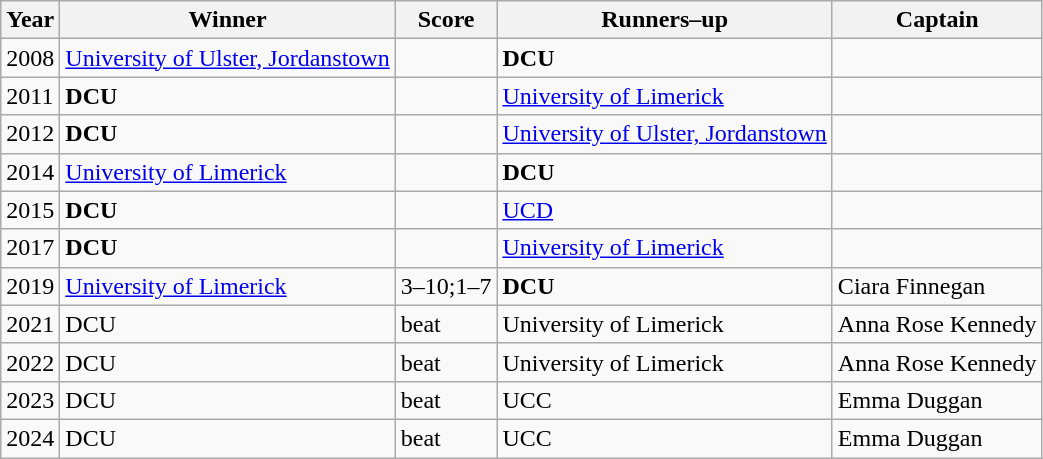<table class="wikitable collapsible">
<tr>
<th>Year</th>
<th>Winner</th>
<th>Score</th>
<th>Runners–up</th>
<th>Captain</th>
</tr>
<tr>
<td>2008</td>
<td><a href='#'>University of Ulster, Jordanstown</a></td>
<td></td>
<td><strong>DCU</strong></td>
<td></td>
</tr>
<tr>
<td>2011</td>
<td><strong>DCU</strong></td>
<td></td>
<td><a href='#'>University of Limerick</a></td>
<td></td>
</tr>
<tr>
<td>2012</td>
<td><strong>DCU</strong></td>
<td></td>
<td><a href='#'>University of Ulster, Jordanstown</a></td>
<td></td>
</tr>
<tr>
<td>2014</td>
<td><a href='#'>University of Limerick</a></td>
<td></td>
<td><strong>DCU</strong></td>
<td></td>
</tr>
<tr>
<td>2015</td>
<td><strong>DCU</strong></td>
<td></td>
<td><a href='#'>UCD</a></td>
<td></td>
</tr>
<tr>
<td>2017</td>
<td><strong>DCU</strong></td>
<td></td>
<td><a href='#'>University of Limerick</a></td>
<td></td>
</tr>
<tr>
<td>2019 </td>
<td><a href='#'>University of Limerick</a></td>
<td>3–10;1–7</td>
<td><strong>DCU</strong></td>
<td>Ciara Finnegan</td>
</tr>
<tr>
<td>2021</td>
<td>DCU</td>
<td>beat</td>
<td>University of Limerick</td>
<td>Anna Rose Kennedy</td>
</tr>
<tr>
<td>2022</td>
<td>DCU</td>
<td>beat</td>
<td>University of Limerick</td>
<td>Anna Rose Kennedy</td>
</tr>
<tr>
<td>2023</td>
<td>DCU</td>
<td>beat</td>
<td>UCC</td>
<td>Emma Duggan</td>
</tr>
<tr>
<td>2024</td>
<td>DCU</td>
<td>beat</td>
<td>UCC</td>
<td>Emma Duggan</td>
</tr>
</table>
